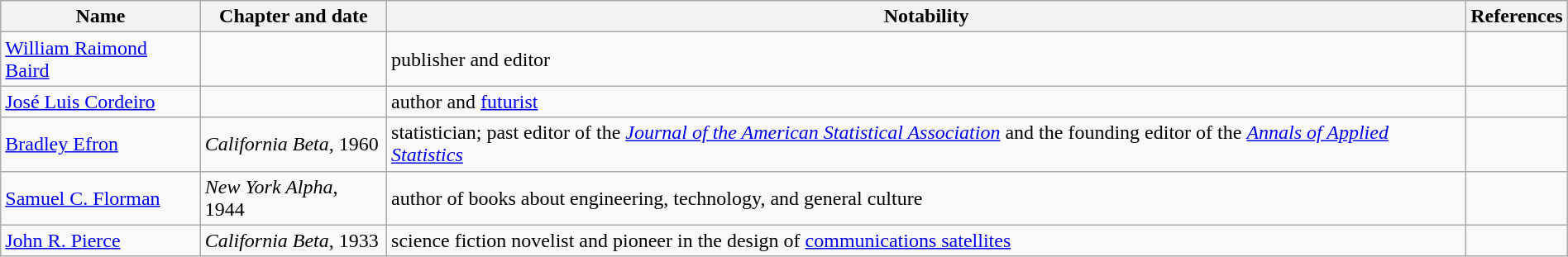<table class="wikitable sortable" " style="width:100%;">
<tr>
<th>Name</th>
<th>Chapter and date</th>
<th>Notability</th>
<th>References</th>
</tr>
<tr>
<td><a href='#'>William Raimond Baird</a></td>
<td></td>
<td>publisher and editor</td>
<td></td>
</tr>
<tr>
<td><a href='#'>José Luis Cordeiro</a></td>
<td></td>
<td>author and <a href='#'>futurist</a></td>
<td></td>
</tr>
<tr>
<td><a href='#'>Bradley Efron</a></td>
<td><em>California Beta</em>, 1960</td>
<td>statistician; past editor of the <em><a href='#'>Journal of the American Statistical Association</a></em> and the founding editor of the <em><a href='#'>Annals of Applied Statistics</a></em></td>
<td></td>
</tr>
<tr>
<td><a href='#'>Samuel C. Florman</a></td>
<td><em>New York Alpha</em>, 1944</td>
<td>author of books about engineering, technology, and general culture</td>
<td></td>
</tr>
<tr>
<td><a href='#'>John R. Pierce</a></td>
<td><em>California Beta</em>, 1933</td>
<td>science fiction novelist and pioneer in the design of <a href='#'>communications satellites</a></td>
<td></td>
</tr>
</table>
